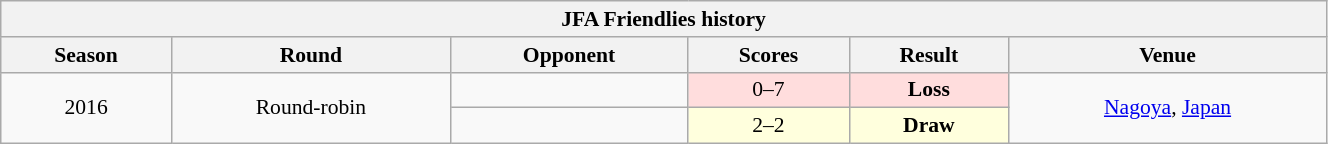<table class="wikitable collapsible collapsed" style="text-align:center; font-size:90%; width:70%;">
<tr>
<th colspan="6">JFA Friendlies history</th>
</tr>
<tr>
<th>Season</th>
<th>Round</th>
<th>Opponent</th>
<th>Scores</th>
<th>Result</th>
<th>Venue</th>
</tr>
<tr>
<td rowspan=2>2016</td>
<td rowspan=2>Round-robin</td>
<td style="text-align:left"></td>
<td style="background:#fdd;">0–7</td>
<td style="background:#fdd;"><strong>Loss</strong></td>
<td rowspan=2> <a href='#'>Nagoya</a>, <a href='#'>Japan</a></td>
</tr>
<tr>
<td style="text-align:left"></td>
<td style="background:#ffd;">2–2</td>
<td style="background:#ffd;"><strong>Draw</strong></td>
</tr>
</table>
